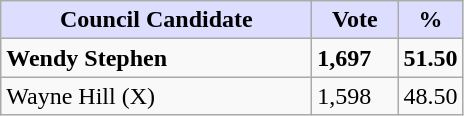<table class="wikitable sortable">
<tr>
<th style="background:#ddf; width:200px;">Council Candidate</th>
<th style="background:#ddf; width:50px;">Vote</th>
<th style="background:#ddf; width:30px;">%</th>
</tr>
<tr>
<td><strong>Wendy Stephen</strong></td>
<td><strong>1,697</strong></td>
<td><strong>51.50</strong></td>
</tr>
<tr>
<td>Wayne Hill (X)</td>
<td>1,598</td>
<td>48.50</td>
</tr>
</table>
